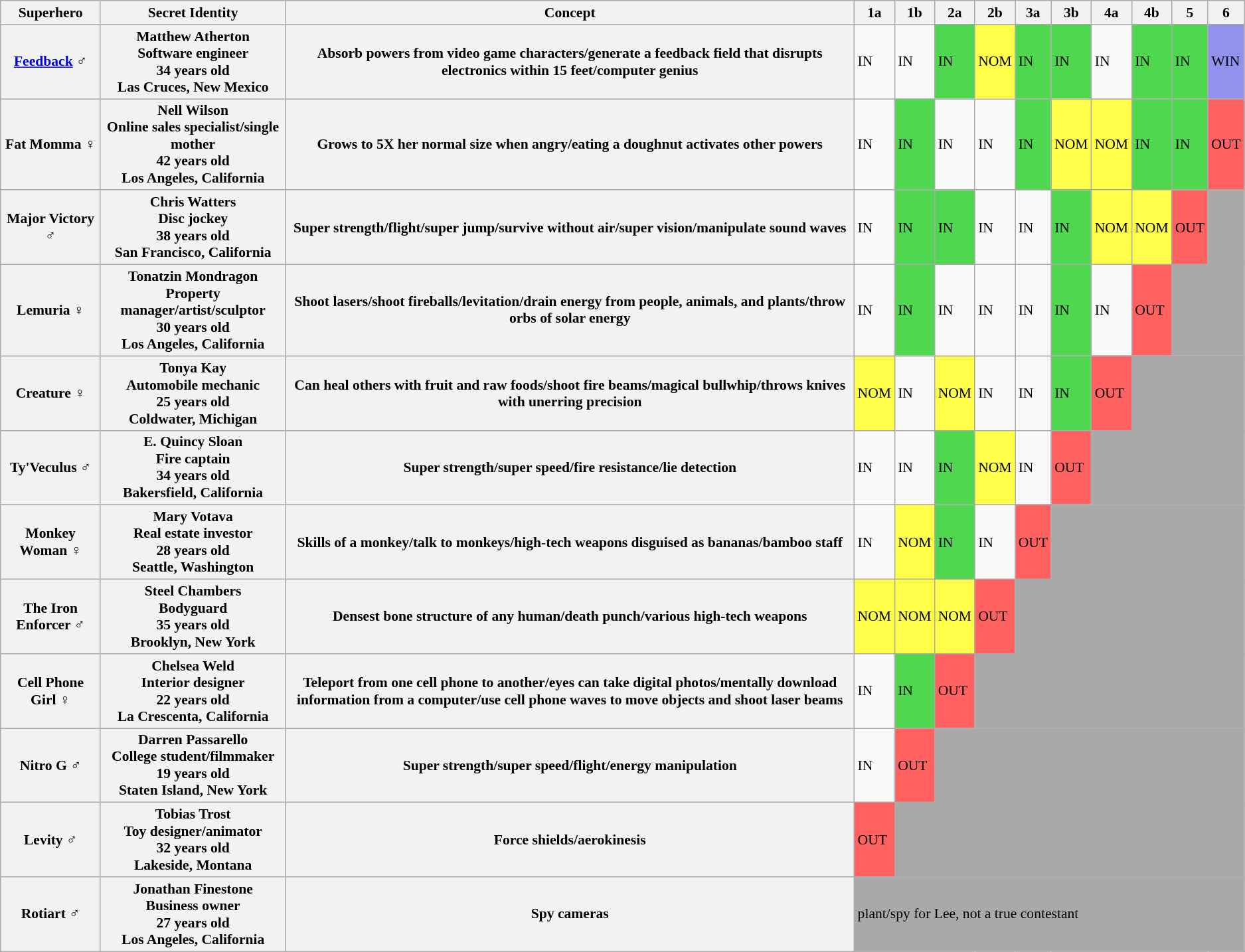<table class="wikitable" style="font-size:90%;">
<tr>
<th>Superhero</th>
<th>Secret Identity</th>
<th>Concept</th>
<th>1a</th>
<th>1b</th>
<th>2a</th>
<th>2b</th>
<th>3a</th>
<th>3b</th>
<th>4a</th>
<th>4b</th>
<th>5</th>
<th>6</th>
</tr>
<tr>
<th><a href='#'>Feedback</a> ♂</th>
<th>Matthew Atherton<br>Software engineer<br>34 years old<br>Las Cruces, New Mexico</th>
<th>Absorb powers from video game characters/generate a feedback field that disrupts electronics within 15 feet/computer genius</th>
<td>IN</td>
<td>IN</td>
<td style="background:#50d750;">IN</td>
<td style="background:#FFFF4A;">NOM</td>
<td style="background:#50d750;">IN</td>
<td style="background:#50d750;">IN</td>
<td>IN</td>
<td style="background:#50d750;">IN</td>
<td style="background:#50d750;">IN</td>
<td style="background:#9191EE;">WIN</td>
</tr>
<tr>
<th>Fat Momma ♀</th>
<th>Nell Wilson<br>Online sales specialist/single mother<br>42 years old<br>Los Angeles, California</th>
<th>Grows to 5X her normal size when angry/eating a doughnut activates other powers</th>
<td>IN</td>
<td style="background:#50d750;">IN</td>
<td>IN</td>
<td>IN</td>
<td style="background:#50d750;">IN</td>
<td style="background:#FFFF4A;">NOM</td>
<td style="background:#FFFF4A;">NOM</td>
<td style="background:#50d750;">IN</td>
<td style="background:#50d750;">IN</td>
<td style="background:#ff6161;">OUT</td>
</tr>
<tr>
<th>Major Victory ♂</th>
<th>Chris Watters<br>Disc jockey<br>38 years old<br>San Francisco, California</th>
<th>Super strength/flight/super jump/survive without air/super vision/manipulate sound waves</th>
<td>IN</td>
<td style="background:#50d750;">IN</td>
<td style="background:#50d750;">IN</td>
<td>IN</td>
<td>IN</td>
<td style="background:#50d750;">IN</td>
<td style="background:#FFFF4A;">NOM</td>
<td style="background:#FFFF4A;">NOM</td>
<td style="background:#ff6161;">OUT</td>
<td colspan="1" style="background:darkgrey;"></td>
</tr>
<tr>
<th>Lemuria ♀</th>
<th>Tonatzin Mondragon<br>Property manager/artist/sculptor<br>30 years old<br>Los Angeles, California</th>
<th>Shoot lasers/shoot fireballs/levitation/drain energy from people, animals, and plants/throw orbs of solar energy</th>
<td>IN</td>
<td style="background:#50d750;">IN</td>
<td>IN</td>
<td>IN</td>
<td>IN</td>
<td style="background:#50d750;">IN</td>
<td>IN</td>
<td style="background:#ff6161;">OUT</td>
<td colspan="2" style="background:darkgrey;"></td>
</tr>
<tr>
<th>Creature ♀</th>
<th>Tonya Kay<br>Automobile mechanic<br>25 years old<br>Coldwater, Michigan</th>
<th>Can heal others with fruit and raw foods/shoot fire beams/magical bullwhip/throws knives with unerring precision</th>
<td style="background:#FFFF4A;">NOM</td>
<td>IN</td>
<td style="background:#FFFF4A;">NOM</td>
<td>IN</td>
<td>IN</td>
<td style="background:#50d750;">IN</td>
<td style="background:#ff6161;">OUT</td>
<td colspan="3" style="background:darkgrey;"></td>
</tr>
<tr>
<th>Ty'Veculus ♂</th>
<th>E. Quincy Sloan<br>Fire captain<br>34 years old<br>Bakersfield, California</th>
<th>Super strength/super speed/fire resistance/lie detection</th>
<td>IN</td>
<td>IN</td>
<td style="background:#50d750;">IN</td>
<td style="background:#FFFF4A;">NOM</td>
<td>IN</td>
<td style="background:#ff6161;">OUT</td>
<td colspan="4" style="background:darkgrey;"></td>
</tr>
<tr>
<th>Monkey Woman ♀</th>
<th>Mary Votava<br>Real estate investor<br>28 years old<br>Seattle, Washington</th>
<th>Skills of a monkey/talk to monkeys/high-tech weapons disguised as bananas/bamboo staff</th>
<td>IN</td>
<td style="background:#FFFF4A;">NOM</td>
<td style="background:#50d750;">IN</td>
<td>IN</td>
<td style="background:#ff6161;">OUT</td>
<td colspan="5" style="background:darkgrey;"></td>
</tr>
<tr>
<th>The Iron Enforcer ♂</th>
<th>Steel Chambers<br>Bodyguard<br>35 years old<br>Brooklyn, New York</th>
<th>Densest bone structure of any human/death punch/various high-tech weapons</th>
<td style="background:#FFFF4A;">NOM</td>
<td style="background:#FFFF4A;">NOM</td>
<td style="background:#FFFF4A;">NOM</td>
<td style="background:#ff6161;">OUT</td>
<td colspan="6" style="background:darkgrey;"></td>
</tr>
<tr>
<th>Cell Phone Girl ♀</th>
<th>Chelsea Weld<br>Interior designer<br>22 years old<br>La Crescenta, California</th>
<th>Teleport from one cell phone to another/eyes can take digital photos/mentally download information from a computer/use cell phone waves to move objects and shoot laser beams</th>
<td>IN</td>
<td style="background:#50d750;">IN</td>
<td style="background:#ff6161;">OUT</td>
<td colspan="7" style="background:darkgrey;"></td>
</tr>
<tr>
<th>Nitro G ♂</th>
<th>Darren Passarello<br>College student/filmmaker<br>19 years old<br>Staten Island, New York</th>
<th>Super strength/super speed/flight/energy manipulation</th>
<td>IN</td>
<td style="background:#ff6161;">OUT</td>
<td colspan="8" style="background:darkgrey;"></td>
</tr>
<tr>
<th>Levity ♂</th>
<th>Tobias Trost<br>Toy designer/animator<br>32 years old<br>Lakeside, Montana</th>
<th>Force shields/aerokinesis</th>
<td style="background:#ff6161;">OUT</td>
<td colspan="9" style="background:darkgrey;"></td>
</tr>
<tr>
<th>Rotiart ♂</th>
<th>Jonathan Finestone<br>Business owner<br>27 years old<br>Los Angeles, California</th>
<th>Spy cameras</th>
<td colspan="10" style="background:darkgrey;">plant/spy for Lee, not a true contestant</td>
</tr>
</table>
